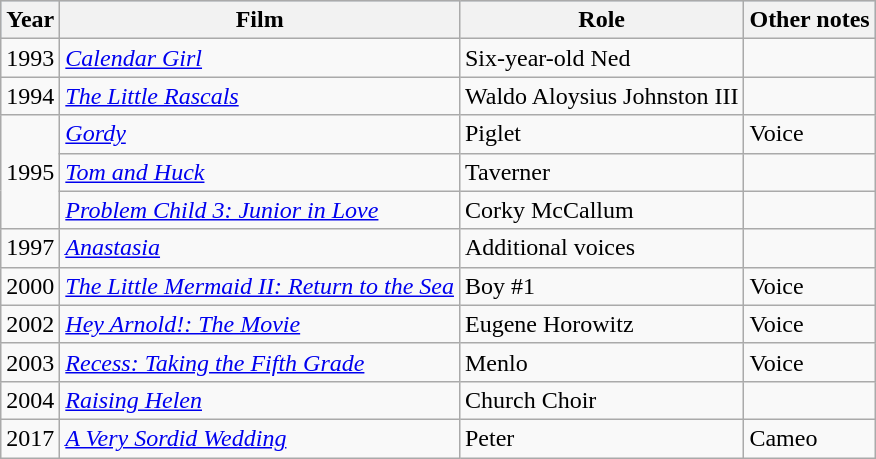<table class="wikitable">
<tr style="background:#B0C4DE; text-align:center;">
<th>Year</th>
<th>Film</th>
<th>Role</th>
<th>Other notes</th>
</tr>
<tr>
<td>1993</td>
<td><em><a href='#'>Calendar Girl</a></em></td>
<td>Six-year-old Ned</td>
<td></td>
</tr>
<tr>
<td>1994</td>
<td><em><a href='#'>The Little Rascals</a></em></td>
<td>Waldo Aloysius Johnston III</td>
<td></td>
</tr>
<tr>
<td rowspan=3>1995</td>
<td><em><a href='#'>Gordy</a></em></td>
<td>Piglet</td>
<td>Voice</td>
</tr>
<tr>
<td><em><a href='#'>Tom and Huck</a></em></td>
<td>Taverner</td>
<td></td>
</tr>
<tr>
<td><em><a href='#'>Problem Child 3: Junior in Love</a></em></td>
<td>Corky McCallum</td>
<td></td>
</tr>
<tr>
<td>1997</td>
<td><em><a href='#'>Anastasia</a></em></td>
<td>Additional voices</td>
<td></td>
</tr>
<tr>
<td>2000</td>
<td><em><a href='#'>The Little Mermaid II: Return to the Sea</a></em></td>
<td>Boy #1</td>
<td>Voice</td>
</tr>
<tr>
<td>2002</td>
<td><em><a href='#'>Hey Arnold!: The Movie</a></em></td>
<td>Eugene Horowitz</td>
<td>Voice</td>
</tr>
<tr>
<td>2003</td>
<td><em><a href='#'>Recess: Taking the Fifth Grade</a></em></td>
<td>Menlo</td>
<td>Voice</td>
</tr>
<tr>
<td>2004</td>
<td><em><a href='#'>Raising Helen</a></em></td>
<td>Church Choir</td>
<td></td>
</tr>
<tr>
<td>2017</td>
<td><em><a href='#'>A Very Sordid Wedding</a></em></td>
<td>Peter</td>
<td>Cameo</td>
</tr>
</table>
